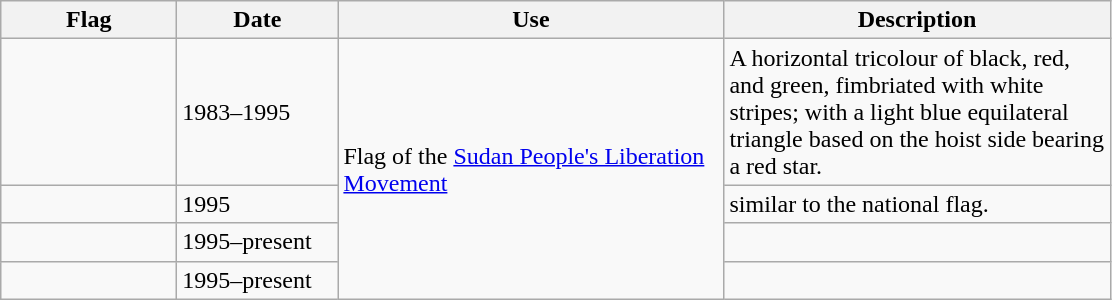<table class="wikitable">
<tr>
<th style="width:110px;">Flag</th>
<th style="width:100px;">Date</th>
<th style="width:250px;">Use</th>
<th style="width:250px;">Description</th>
</tr>
<tr>
<td></td>
<td>1983–1995</td>
<td rowspan="4">Flag of the <a href='#'>Sudan People's Liberation Movement</a></td>
<td>A horizontal tricolour of black, red, and green, fimbriated with white stripes; with a light blue equilateral triangle based on the hoist side bearing a red star.</td>
</tr>
<tr>
<td></td>
<td>1995</td>
<td>similar to the national flag.</td>
</tr>
<tr>
<td></td>
<td>1995–present</td>
<td></td>
</tr>
<tr>
<td></td>
<td>1995–present</td>
<td></td>
</tr>
</table>
